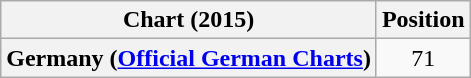<table class="wikitable sortable plainrowheaders" style="text-align:center;">
<tr>
<th>Chart (2015)</th>
<th>Position</th>
</tr>
<tr>
<th scope="row">Germany (<a href='#'>Official German Charts</a>)</th>
<td style="text-align:center;">71</td>
</tr>
</table>
